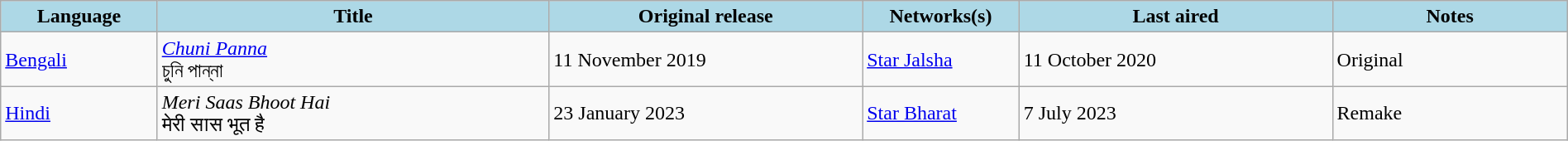<table class="wikitable" style="width: 100%; margin-right: 0%;">
<tr>
<th style="background:LightBlue; width:10%;">Language</th>
<th style="background:LightBlue; width:25%;">Title</th>
<th style="background:LightBlue; width:20%;">Original release</th>
<th style="background:LightBlue; width:10%;">Networks(s)</th>
<th style="background:LightBlue; width:20%;">Last aired</th>
<th style="background:LightBlue; width:20%;">Notes</th>
</tr>
<tr>
<td><a href='#'>Bengali</a></td>
<td><em><a href='#'>Chuni Panna</a></em> <br> চুনি পান্না</td>
<td>11 November 2019</td>
<td><a href='#'>Star Jalsha</a></td>
<td>11 October 2020</td>
<td>Original</td>
</tr>
<tr>
<td><a href='#'>Hindi</a></td>
<td><em>Meri Saas Bhoot Hai</em> <br> मेरी सास भूत है</td>
<td>23 January 2023</td>
<td><a href='#'>Star Bharat</a></td>
<td>7 July 2023</td>
<td>Remake</td>
</tr>
</table>
